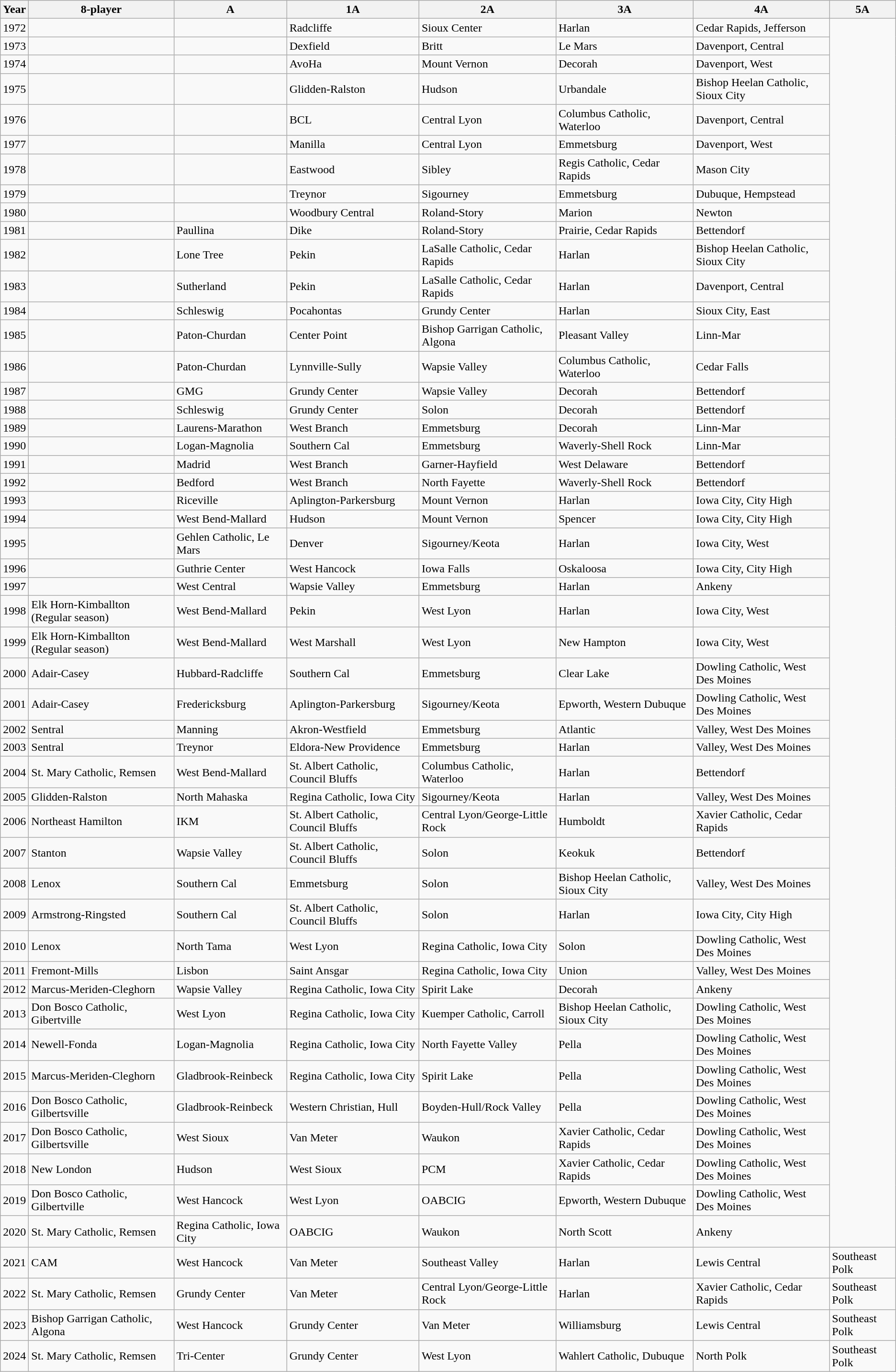<table class="wikitable">
<tr>
<th>Year</th>
<th>8-player</th>
<th>A</th>
<th>1A</th>
<th>2A</th>
<th>3A</th>
<th>4A</th>
<th>5A</th>
</tr>
<tr>
<td>1972</td>
<td></td>
<td></td>
<td>Radcliffe</td>
<td>Sioux Center</td>
<td>Harlan</td>
<td>Cedar Rapids, Jefferson</td>
</tr>
<tr>
<td>1973</td>
<td></td>
<td></td>
<td>Dexfield</td>
<td>Britt</td>
<td>Le Mars</td>
<td>Davenport, Central</td>
</tr>
<tr>
<td>1974</td>
<td></td>
<td></td>
<td>AvoHa</td>
<td>Mount Vernon</td>
<td>Decorah</td>
<td>Davenport, West</td>
</tr>
<tr>
<td>1975</td>
<td></td>
<td></td>
<td>Glidden-Ralston</td>
<td>Hudson</td>
<td>Urbandale</td>
<td>Bishop Heelan Catholic, Sioux City</td>
</tr>
<tr>
<td>1976</td>
<td></td>
<td></td>
<td>BCL</td>
<td>Central Lyon</td>
<td>Columbus Catholic, Waterloo</td>
<td>Davenport, Central</td>
</tr>
<tr>
<td>1977</td>
<td></td>
<td></td>
<td>Manilla</td>
<td>Central Lyon</td>
<td>Emmetsburg</td>
<td>Davenport, West</td>
</tr>
<tr>
<td>1978</td>
<td></td>
<td></td>
<td>Eastwood</td>
<td>Sibley</td>
<td>Regis Catholic, Cedar Rapids</td>
<td>Mason City</td>
</tr>
<tr>
<td>1979</td>
<td></td>
<td></td>
<td>Treynor</td>
<td>Sigourney</td>
<td>Emmetsburg</td>
<td>Dubuque, Hempstead</td>
</tr>
<tr>
<td>1980</td>
<td></td>
<td></td>
<td>Woodbury Central</td>
<td>Roland-Story</td>
<td>Marion</td>
<td>Newton</td>
</tr>
<tr>
<td>1981</td>
<td></td>
<td>Paullina</td>
<td>Dike</td>
<td>Roland-Story</td>
<td>Prairie, Cedar Rapids</td>
<td>Bettendorf</td>
</tr>
<tr>
<td>1982</td>
<td></td>
<td>Lone Tree</td>
<td>Pekin</td>
<td>LaSalle Catholic, Cedar Rapids</td>
<td>Harlan</td>
<td>Bishop Heelan Catholic, Sioux City</td>
</tr>
<tr>
<td>1983</td>
<td></td>
<td>Sutherland</td>
<td>Pekin</td>
<td>LaSalle Catholic, Cedar Rapids</td>
<td>Harlan</td>
<td>Davenport, Central</td>
</tr>
<tr>
<td>1984</td>
<td></td>
<td>Schleswig</td>
<td>Pocahontas</td>
<td>Grundy Center</td>
<td>Harlan</td>
<td>Sioux City, East</td>
</tr>
<tr>
<td>1985</td>
<td></td>
<td>Paton-Churdan</td>
<td>Center Point</td>
<td>Bishop Garrigan Catholic, Algona</td>
<td>Pleasant Valley</td>
<td>Linn-Mar</td>
</tr>
<tr>
<td>1986</td>
<td></td>
<td>Paton-Churdan</td>
<td>Lynnville-Sully</td>
<td>Wapsie Valley</td>
<td>Columbus Catholic, Waterloo</td>
<td>Cedar Falls</td>
</tr>
<tr>
<td>1987</td>
<td></td>
<td>GMG</td>
<td>Grundy Center</td>
<td>Wapsie Valley</td>
<td>Decorah</td>
<td>Bettendorf</td>
</tr>
<tr>
<td>1988</td>
<td></td>
<td>Schleswig</td>
<td>Grundy Center</td>
<td>Solon</td>
<td>Decorah</td>
<td>Bettendorf</td>
</tr>
<tr>
<td>1989</td>
<td></td>
<td>Laurens-Marathon</td>
<td>West Branch</td>
<td>Emmetsburg</td>
<td>Decorah</td>
<td>Linn-Mar</td>
</tr>
<tr>
<td>1990</td>
<td></td>
<td>Logan-Magnolia</td>
<td>Southern Cal</td>
<td>Emmetsburg</td>
<td>Waverly-Shell Rock</td>
<td>Linn-Mar</td>
</tr>
<tr>
<td>1991</td>
<td></td>
<td>Madrid</td>
<td>West Branch</td>
<td>Garner-Hayfield</td>
<td>West Delaware</td>
<td>Bettendorf</td>
</tr>
<tr>
<td>1992</td>
<td></td>
<td>Bedford</td>
<td>West Branch</td>
<td>North Fayette</td>
<td>Waverly-Shell Rock</td>
<td>Bettendorf</td>
</tr>
<tr>
<td>1993</td>
<td></td>
<td>Riceville</td>
<td>Aplington-Parkersburg</td>
<td>Mount Vernon</td>
<td>Harlan</td>
<td>Iowa City, City High</td>
</tr>
<tr>
<td>1994</td>
<td></td>
<td>West Bend-Mallard</td>
<td>Hudson</td>
<td>Mount Vernon</td>
<td>Spencer</td>
<td>Iowa City, City High</td>
</tr>
<tr>
<td>1995</td>
<td></td>
<td>Gehlen Catholic, Le Mars</td>
<td>Denver</td>
<td>Sigourney/Keota</td>
<td>Harlan</td>
<td>Iowa City, West</td>
</tr>
<tr>
<td>1996</td>
<td></td>
<td>Guthrie Center</td>
<td>West Hancock</td>
<td>Iowa Falls</td>
<td>Oskaloosa</td>
<td>Iowa City, City High</td>
</tr>
<tr>
<td>1997</td>
<td></td>
<td>West Central</td>
<td>Wapsie Valley</td>
<td>Emmetsburg</td>
<td>Harlan</td>
<td>Ankeny</td>
</tr>
<tr>
<td>1998</td>
<td>Elk Horn-Kimballton (Regular season)</td>
<td>West Bend-Mallard</td>
<td>Pekin</td>
<td>West Lyon</td>
<td>Harlan</td>
<td>Iowa City, West</td>
</tr>
<tr>
<td>1999</td>
<td>Elk Horn-Kimballton (Regular season)</td>
<td>West Bend-Mallard</td>
<td>West Marshall</td>
<td>West Lyon</td>
<td>New Hampton</td>
<td>Iowa City, West</td>
</tr>
<tr>
<td>2000</td>
<td>Adair-Casey</td>
<td>Hubbard-Radcliffe</td>
<td>Southern Cal</td>
<td>Emmetsburg</td>
<td>Clear Lake</td>
<td>Dowling Catholic, West Des Moines</td>
</tr>
<tr>
<td>2001</td>
<td>Adair-Casey</td>
<td>Fredericksburg</td>
<td>Aplington-Parkersburg</td>
<td>Sigourney/Keota</td>
<td>Epworth, Western Dubuque</td>
<td>Dowling Catholic, West Des Moines</td>
</tr>
<tr>
<td>2002</td>
<td>Sentral</td>
<td>Manning</td>
<td>Akron-Westfield</td>
<td>Emmetsburg</td>
<td>Atlantic</td>
<td>Valley, West Des Moines</td>
</tr>
<tr>
<td>2003</td>
<td>Sentral</td>
<td>Treynor</td>
<td>Eldora-New Providence</td>
<td>Emmetsburg</td>
<td>Harlan</td>
<td>Valley, West Des Moines</td>
</tr>
<tr>
<td>2004</td>
<td>St. Mary Catholic, Remsen</td>
<td>West Bend-Mallard</td>
<td>St. Albert Catholic, Council Bluffs</td>
<td>Columbus Catholic, Waterloo</td>
<td>Harlan</td>
<td>Bettendorf</td>
</tr>
<tr>
<td>2005</td>
<td>Glidden-Ralston</td>
<td>North Mahaska</td>
<td>Regina Catholic, Iowa City</td>
<td>Sigourney/Keota</td>
<td>Harlan</td>
<td>Valley, West Des Moines</td>
</tr>
<tr>
<td>2006</td>
<td>Northeast Hamilton</td>
<td>IKM</td>
<td>St. Albert Catholic, Council Bluffs</td>
<td>Central Lyon/George-Little Rock</td>
<td>Humboldt</td>
<td>Xavier Catholic, Cedar Rapids</td>
</tr>
<tr>
<td>2007</td>
<td>Stanton</td>
<td>Wapsie Valley</td>
<td>St. Albert Catholic, Council Bluffs</td>
<td>Solon</td>
<td>Keokuk</td>
<td>Bettendorf</td>
</tr>
<tr>
<td>2008</td>
<td>Lenox</td>
<td>Southern Cal</td>
<td>Emmetsburg</td>
<td>Solon</td>
<td>Bishop Heelan Catholic, Sioux City</td>
<td>Valley, West Des Moines</td>
</tr>
<tr>
<td>2009</td>
<td>Armstrong-Ringsted</td>
<td>Southern Cal</td>
<td>St. Albert Catholic, Council Bluffs</td>
<td>Solon</td>
<td>Harlan</td>
<td>Iowa City, City High</td>
</tr>
<tr>
<td>2010</td>
<td>Lenox</td>
<td>North Tama</td>
<td>West Lyon</td>
<td>Regina Catholic, Iowa City</td>
<td>Solon</td>
<td>Dowling Catholic, West Des Moines</td>
</tr>
<tr>
<td>2011</td>
<td>Fremont-Mills</td>
<td>Lisbon</td>
<td>Saint Ansgar</td>
<td>Regina Catholic, Iowa City</td>
<td>Union</td>
<td>Valley, West Des Moines</td>
</tr>
<tr>
<td>2012</td>
<td>Marcus-Meriden-Cleghorn</td>
<td>Wapsie Valley</td>
<td>Regina Catholic, Iowa City</td>
<td>Spirit Lake</td>
<td>Decorah</td>
<td>Ankeny</td>
</tr>
<tr>
<td>2013</td>
<td>Don Bosco Catholic, Gibertville</td>
<td>West Lyon</td>
<td>Regina Catholic, Iowa City</td>
<td>Kuemper Catholic, Carroll</td>
<td>Bishop Heelan Catholic, Sioux City</td>
<td>Dowling Catholic, West Des Moines</td>
</tr>
<tr>
<td>2014</td>
<td>Newell-Fonda</td>
<td>Logan-Magnolia</td>
<td>Regina Catholic, Iowa City</td>
<td>North Fayette Valley</td>
<td>Pella</td>
<td>Dowling Catholic, West Des Moines</td>
</tr>
<tr>
<td>2015</td>
<td>Marcus-Meriden-Cleghorn</td>
<td>Gladbrook-Reinbeck</td>
<td>Regina Catholic, Iowa City</td>
<td>Spirit Lake</td>
<td>Pella</td>
<td>Dowling Catholic, West Des Moines</td>
</tr>
<tr>
<td>2016</td>
<td>Don Bosco Catholic, Gilbertsville</td>
<td>Gladbrook-Reinbeck</td>
<td>Western Christian, Hull</td>
<td>Boyden-Hull/Rock Valley</td>
<td>Pella</td>
<td>Dowling Catholic, West Des Moines</td>
</tr>
<tr>
<td>2017</td>
<td>Don Bosco Catholic, Gilbertsville</td>
<td>West Sioux</td>
<td>Van Meter</td>
<td>Waukon</td>
<td>Xavier Catholic, Cedar Rapids</td>
<td>Dowling Catholic, West Des Moines</td>
</tr>
<tr>
<td>2018</td>
<td>New London</td>
<td>Hudson</td>
<td>West Sioux</td>
<td>PCM</td>
<td>Xavier Catholic, Cedar Rapids</td>
<td>Dowling Catholic, West Des Moines</td>
</tr>
<tr>
<td>2019</td>
<td>Don Bosco Catholic, Gilbertville</td>
<td>West Hancock</td>
<td>West Lyon</td>
<td>OABCIG</td>
<td>Epworth, Western Dubuque</td>
<td>Dowling Catholic, West Des Moines</td>
</tr>
<tr>
<td>2020</td>
<td>St. Mary Catholic, Remsen</td>
<td>Regina Catholic, Iowa City</td>
<td>OABCIG</td>
<td>Waukon</td>
<td>North Scott</td>
<td>Ankeny</td>
</tr>
<tr>
<td>2021</td>
<td>CAM</td>
<td>West Hancock</td>
<td>Van Meter</td>
<td>Southeast Valley</td>
<td>Harlan</td>
<td>Lewis Central</td>
<td>Southeast Polk</td>
</tr>
<tr>
<td>2022</td>
<td>St. Mary Catholic, Remsen</td>
<td>Grundy Center</td>
<td>Van Meter</td>
<td>Central Lyon/George-Little Rock</td>
<td>Harlan</td>
<td>Xavier Catholic, Cedar Rapids</td>
<td>Southeast Polk</td>
</tr>
<tr>
<td>2023</td>
<td>Bishop Garrigan Catholic, Algona</td>
<td>West Hancock</td>
<td>Grundy Center</td>
<td>Van Meter</td>
<td>Williamsburg</td>
<td>Lewis Central</td>
<td>Southeast Polk</td>
</tr>
<tr>
<td>2024</td>
<td>St. Mary Catholic, Remsen</td>
<td>Tri-Center</td>
<td>Grundy Center</td>
<td>West Lyon</td>
<td>Wahlert Catholic, Dubuque</td>
<td>North Polk</td>
<td>Southeast Polk</td>
</tr>
</table>
